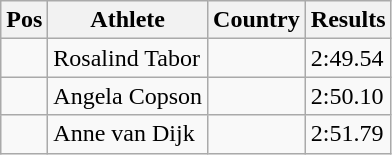<table class="wikitable">
<tr>
<th>Pos</th>
<th>Athlete</th>
<th>Country</th>
<th>Results</th>
</tr>
<tr>
<td align="center"></td>
<td>Rosalind Tabor</td>
<td></td>
<td>2:49.54</td>
</tr>
<tr>
<td align="center"></td>
<td>Angela Copson</td>
<td></td>
<td>2:50.10</td>
</tr>
<tr>
<td align="center"></td>
<td>Anne van Dijk</td>
<td></td>
<td>2:51.79</td>
</tr>
</table>
